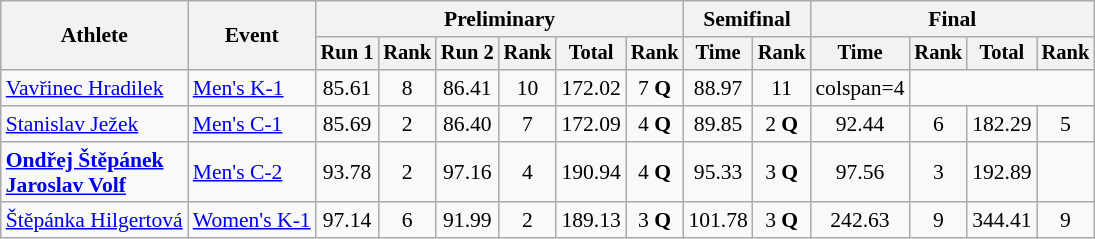<table class="wikitable" style="font-size:90%">
<tr>
<th rowspan="2">Athlete</th>
<th rowspan="2">Event</th>
<th colspan="6">Preliminary</th>
<th colspan="2">Semifinal</th>
<th colspan="4">Final</th>
</tr>
<tr style="font-size:95%">
<th>Run 1</th>
<th>Rank</th>
<th>Run 2</th>
<th>Rank</th>
<th>Total</th>
<th>Rank</th>
<th>Time</th>
<th>Rank</th>
<th>Time</th>
<th>Rank</th>
<th>Total</th>
<th>Rank</th>
</tr>
<tr align=center>
<td align=left><a href='#'>Vavřinec Hradilek</a></td>
<td align=left><a href='#'>Men's K-1</a></td>
<td>85.61</td>
<td>8</td>
<td>86.41</td>
<td>10</td>
<td>172.02</td>
<td>7 <strong>Q</strong></td>
<td>88.97</td>
<td>11</td>
<td>colspan=4 </td>
</tr>
<tr align=center>
<td align=left><a href='#'>Stanislav Ježek</a></td>
<td align=left><a href='#'>Men's C-1</a></td>
<td>85.69</td>
<td>2</td>
<td>86.40</td>
<td>7</td>
<td>172.09</td>
<td>4 <strong>Q</strong></td>
<td>89.85</td>
<td>2 <strong>Q</strong></td>
<td>92.44</td>
<td>6</td>
<td>182.29</td>
<td>5</td>
</tr>
<tr align=center>
<td align=left><strong><a href='#'>Ondřej Štěpánek</a><br><a href='#'>Jaroslav Volf</a></strong></td>
<td align=left><a href='#'>Men's C-2</a></td>
<td>93.78</td>
<td>2</td>
<td>97.16</td>
<td>4</td>
<td>190.94</td>
<td>4 <strong>Q</strong></td>
<td>95.33</td>
<td>3 <strong>Q</strong></td>
<td>97.56</td>
<td>3</td>
<td>192.89</td>
<td></td>
</tr>
<tr align=center>
<td align=left><a href='#'>Štěpánka Hilgertová</a></td>
<td align=left><a href='#'>Women's K-1</a></td>
<td>97.14</td>
<td>6</td>
<td>91.99</td>
<td>2</td>
<td>189.13</td>
<td>3 <strong>Q</strong></td>
<td>101.78</td>
<td>3 <strong>Q</strong></td>
<td>242.63</td>
<td>9</td>
<td>344.41</td>
<td>9</td>
</tr>
</table>
